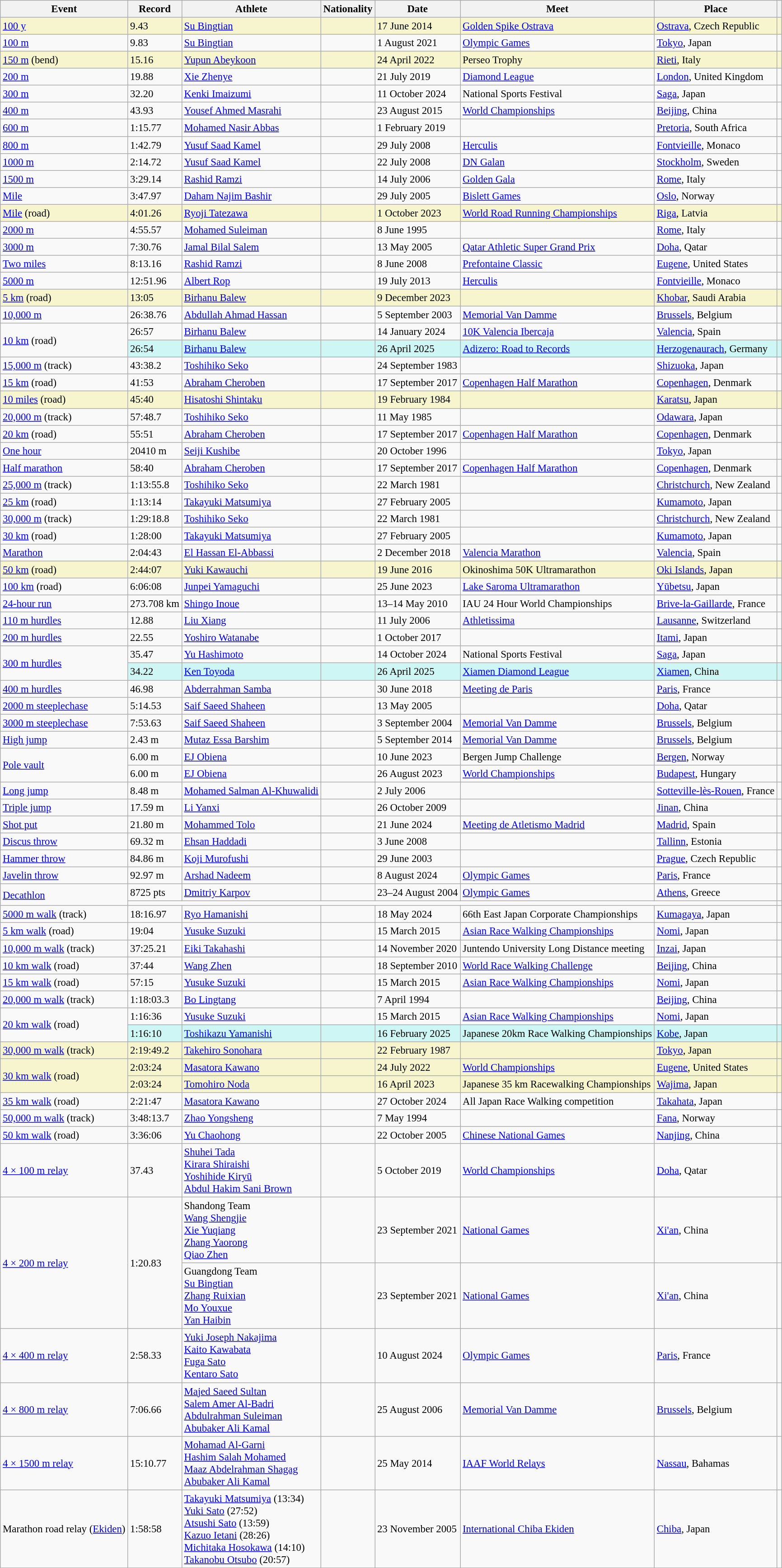<table class="wikitable" style="font-size:95%;">
<tr>
<th>Event</th>
<th>Record</th>
<th>Athlete</th>
<th>Nationality</th>
<th>Date</th>
<th>Meet</th>
<th>Place</th>
<th></th>
</tr>
<tr style="background:#f6F5CE;">
<td><a href='#'>100 y</a></td>
<td>9.43 </td>
<td><a href='#'>Su Bingtian</a></td>
<td></td>
<td>17 June 2014</td>
<td><a href='#'>Golden Spike Ostrava</a></td>
<td><a href='#'>Ostrava</a>, Czech Republic</td>
<td></td>
</tr>
<tr>
<td><a href='#'>100 m</a></td>
<td>9.83 </td>
<td><a href='#'>Su Bingtian</a></td>
<td></td>
<td>1 August 2021</td>
<td><a href='#'>Olympic Games</a></td>
<td><a href='#'>Tokyo</a>, Japan</td>
<td></td>
</tr>
<tr style="background:#f6F5CE;">
<td><a href='#'>150 m</a> (bend)</td>
<td>15.16 </td>
<td><a href='#'>Yupun Abeykoon</a></td>
<td></td>
<td>24 April 2022</td>
<td>Perseo Trophy</td>
<td><a href='#'>Rieti</a>, Italy</td>
<td></td>
</tr>
<tr>
<td><a href='#'>200 m</a></td>
<td>19.88 </td>
<td><a href='#'>Xie Zhenye</a></td>
<td></td>
<td>21 July 2019</td>
<td><a href='#'>Diamond League</a></td>
<td><a href='#'>London</a>, United Kingdom</td>
<td></td>
</tr>
<tr>
<td><a href='#'>300 m</a></td>
<td>32.20</td>
<td><a href='#'>Kenki Imaizumi</a></td>
<td></td>
<td>11 October 2024</td>
<td>National Sports Festival</td>
<td><a href='#'>Saga</a>, Japan</td>
<td></td>
</tr>
<tr>
<td><a href='#'>400 m</a></td>
<td>43.93</td>
<td><a href='#'>Yousef Ahmed Masrahi</a></td>
<td></td>
<td>23 August 2015</td>
<td><a href='#'>World Championships</a></td>
<td><a href='#'>Beijing</a>, China</td>
<td></td>
</tr>
<tr>
<td><a href='#'>600 m</a></td>
<td>1:15.77</td>
<td><a href='#'>Mohamed Nasir Abbas</a></td>
<td></td>
<td>1 February 2019</td>
<td></td>
<td><a href='#'>Pretoria</a>, South Africa</td>
<td></td>
</tr>
<tr>
<td><a href='#'>800 m</a></td>
<td>1:42.79</td>
<td><a href='#'>Yusuf Saad Kamel</a></td>
<td></td>
<td>29 July 2008</td>
<td><a href='#'>Herculis</a></td>
<td><a href='#'>Fontvieille</a>, Monaco</td>
<td></td>
</tr>
<tr>
<td><a href='#'>1000 m</a></td>
<td>2:14.72</td>
<td><a href='#'>Yusuf Saad Kamel</a></td>
<td></td>
<td>22 July 2008</td>
<td><a href='#'>DN Galan</a></td>
<td><a href='#'>Stockholm</a>, Sweden</td>
<td></td>
</tr>
<tr>
<td><a href='#'>1500 m</a></td>
<td>3:29.14</td>
<td><a href='#'>Rashid Ramzi</a></td>
<td></td>
<td>14 July 2006</td>
<td><a href='#'>Golden Gala</a></td>
<td><a href='#'>Rome</a>, Italy</td>
<td></td>
</tr>
<tr>
<td><a href='#'>Mile</a></td>
<td>3:47.97</td>
<td><a href='#'>Daham Najim Bashir</a></td>
<td></td>
<td>29 July 2005</td>
<td><a href='#'>Bislett Games</a></td>
<td><a href='#'>Oslo</a>, Norway</td>
<td></td>
</tr>
<tr style="background:#f6F5CE;">
<td><a href='#'>Mile</a> (road)</td>
<td>4:01.26</td>
<td><a href='#'>Ryoji Tatezawa</a></td>
<td></td>
<td>1 October 2023</td>
<td><a href='#'>World Road Running Championships</a></td>
<td><a href='#'>Riga</a>, Latvia</td>
<td></td>
</tr>
<tr>
<td><a href='#'>2000 m</a></td>
<td>4:55.57</td>
<td><a href='#'>Mohamed Suleiman</a></td>
<td></td>
<td>8 June 1995</td>
<td></td>
<td><a href='#'>Rome</a>, Italy</td>
<td></td>
</tr>
<tr>
<td><a href='#'>3000 m</a></td>
<td>7:30.76</td>
<td><a href='#'>Jamal Bilal Salem</a></td>
<td></td>
<td>13 May 2005</td>
<td><a href='#'>Qatar Athletic Super Grand Prix</a></td>
<td><a href='#'>Doha</a>, Qatar</td>
<td></td>
</tr>
<tr>
<td><a href='#'>Two miles</a></td>
<td>8:13.16</td>
<td><a href='#'>Rashid Ramzi</a></td>
<td></td>
<td>8 June 2008</td>
<td><a href='#'>Prefontaine Classic</a></td>
<td><a href='#'>Eugene</a>, United States</td>
<td></td>
</tr>
<tr>
<td><a href='#'>5000 m</a></td>
<td>12:51.96</td>
<td><a href='#'>Albert Rop</a></td>
<td></td>
<td>19 July 2013</td>
<td><a href='#'>Herculis</a></td>
<td><a href='#'>Fontvieille</a>, Monaco</td>
<td></td>
</tr>
<tr style="background:#f6F5CE;">
<td><a href='#'>5 km</a> (road)</td>
<td>13:05</td>
<td><a href='#'>Birhanu Balew</a></td>
<td></td>
<td>9 December 2023</td>
<td></td>
<td><a href='#'>Khobar</a>, Saudi Arabia</td>
<td></td>
</tr>
<tr>
<td><a href='#'>10,000 m</a></td>
<td>26:38.76</td>
<td><a href='#'>Abdullah Ahmad Hassan</a></td>
<td></td>
<td>5 September 2003</td>
<td><a href='#'>Memorial Van Damme</a></td>
<td><a href='#'>Brussels</a>, Belgium</td>
<td></td>
</tr>
<tr>
<td rowspan=2><a href='#'>10 km</a> (road)</td>
<td>26:57</td>
<td><a href='#'>Birhanu Balew</a></td>
<td></td>
<td>14 January 2024</td>
<td><a href='#'>10K Valencia Ibercaja</a></td>
<td><a href='#'>Valencia</a>, Spain</td>
<td></td>
</tr>
<tr bgcolor=#CEF6F5>
<td>26:54</td>
<td><a href='#'>Birhanu Balew</a></td>
<td></td>
<td>26 April 2025</td>
<td><a href='#'>Adizero: Road to Records</a></td>
<td><a href='#'>Herzogenaurach</a>, Germany</td>
<td></td>
</tr>
<tr>
<td><a href='#'>15,000 m</a> (track)</td>
<td>43:38.2</td>
<td><a href='#'>Toshihiko Seko</a></td>
<td></td>
<td>24 September 1983</td>
<td></td>
<td><a href='#'>Shizuoka</a>, Japan</td>
<td></td>
</tr>
<tr>
<td><a href='#'>15 km</a> (road)</td>
<td>41:53</td>
<td><a href='#'>Abraham Cheroben</a></td>
<td></td>
<td>17 September 2017</td>
<td><a href='#'>Copenhagen Half Marathon</a></td>
<td><a href='#'>Copenhagen</a>, Denmark</td>
<td></td>
</tr>
<tr style="background:#f6F5CE;">
<td><a href='#'>10 miles</a> (road)</td>
<td>45:40</td>
<td><a href='#'>Hisatoshi Shintaku</a></td>
<td></td>
<td>19 February 1984</td>
<td></td>
<td><a href='#'>Karatsu</a>, Japan</td>
<td></td>
</tr>
<tr>
<td><a href='#'>20,000 m</a> (track)</td>
<td>57:48.7</td>
<td><a href='#'>Toshihiko Seko</a></td>
<td></td>
<td>11 May 1985</td>
<td></td>
<td><a href='#'>Odawara</a>, Japan</td>
<td></td>
</tr>
<tr>
<td><a href='#'>20 km</a> (road)</td>
<td>55:51</td>
<td><a href='#'>Abraham Cheroben</a></td>
<td></td>
<td>17 September 2017</td>
<td><a href='#'>Copenhagen Half Marathon</a></td>
<td><a href='#'>Copenhagen</a>, Denmark</td>
<td></td>
</tr>
<tr>
<td><a href='#'>One hour</a></td>
<td>20410 m</td>
<td><a href='#'>Seiji Kushibe</a></td>
<td></td>
<td>20 October 1996</td>
<td></td>
<td><a href='#'>Tokyo</a>, Japan</td>
<td></td>
</tr>
<tr>
<td><a href='#'>Half marathon</a></td>
<td>58:40</td>
<td><a href='#'>Abraham Cheroben</a></td>
<td></td>
<td>17 September 2017</td>
<td><a href='#'>Copenhagen Half Marathon</a></td>
<td><a href='#'>Copenhagen</a>, Denmark</td>
<td></td>
</tr>
<tr>
<td><a href='#'>25,000 m</a> (track)</td>
<td>1:13:55.8</td>
<td><a href='#'>Toshihiko Seko</a></td>
<td></td>
<td>22 March 1981</td>
<td></td>
<td><a href='#'>Christchurch</a>, New Zealand</td>
<td></td>
</tr>
<tr>
<td><a href='#'>25 km</a> (road)</td>
<td>1:13:14</td>
<td><a href='#'>Takayuki Matsumiya</a></td>
<td></td>
<td>27 February 2005</td>
<td></td>
<td><a href='#'>Kumamoto</a>, Japan</td>
<td></td>
</tr>
<tr>
<td><a href='#'>30,000 m</a> (track)</td>
<td>1:29:18.8</td>
<td><a href='#'>Toshihiko Seko</a></td>
<td></td>
<td>22 March 1981</td>
<td></td>
<td><a href='#'>Christchurch</a>, New Zealand</td>
<td></td>
</tr>
<tr>
<td><a href='#'>30 km</a> (road)</td>
<td>1:28:00</td>
<td><a href='#'>Takayuki Matsumiya</a></td>
<td></td>
<td>27 February 2005</td>
<td></td>
<td><a href='#'>Kumamoto</a>, Japan</td>
<td></td>
</tr>
<tr>
<td><a href='#'>Marathon</a></td>
<td>2:04:43</td>
<td><a href='#'>El Hassan El-Abbassi</a></td>
<td></td>
<td>2 December 2018</td>
<td><a href='#'>Valencia Marathon</a></td>
<td><a href='#'>Valencia</a>, Spain</td>
<td></td>
</tr>
<tr style="background:#f6F5CE;">
<td><a href='#'>50 km</a> (road)</td>
<td>2:44:07</td>
<td><a href='#'>Yuki Kawauchi</a></td>
<td></td>
<td>19 June 2016</td>
<td>Okinoshima 50K Ultramarathon</td>
<td><a href='#'>Oki Islands</a>, Japan</td>
<td></td>
</tr>
<tr>
<td><a href='#'>100 km</a> (road)</td>
<td>6:06:08</td>
<td><a href='#'>Junpei Yamaguchi</a></td>
<td></td>
<td>25 June 2023</td>
<td><a href='#'>Lake Saroma Ultramarathon</a></td>
<td><a href='#'>Yūbetsu</a>, Japan</td>
<td></td>
</tr>
<tr>
<td><a href='#'>24-hour run</a></td>
<td>273.708 km</td>
<td><a href='#'>Shingo Inoue</a></td>
<td></td>
<td>13–14 May 2010</td>
<td>IAU 24 Hour World Championships</td>
<td><a href='#'>Brive-la-Gaillarde</a>, France</td>
<td></td>
</tr>
<tr>
<td><a href='#'>110 m hurdles</a></td>
<td>12.88 </td>
<td><a href='#'>Liu Xiang</a></td>
<td></td>
<td>11 July 2006</td>
<td><a href='#'>Athletissima</a></td>
<td><a href='#'>Lausanne</a>, Switzerland</td>
<td></td>
</tr>
<tr>
<td><a href='#'>200 m hurdles</a></td>
<td>22.55</td>
<td><a href='#'>Yoshiro Watanabe</a></td>
<td></td>
<td>1 October 2017</td>
<td></td>
<td><a href='#'>Itami</a>, Japan</td>
<td></td>
</tr>
<tr>
<td rowspan=2><a href='#'>300 m hurdles</a></td>
<td>35.47</td>
<td><a href='#'>Yu Hashimoto</a></td>
<td></td>
<td>14 October 2024</td>
<td>National Sports Festival</td>
<td><a href='#'>Saga</a>, Japan</td>
<td></td>
</tr>
<tr bgcolor=#CEF6F5>
<td>34.22</td>
<td><a href='#'>Ken Toyoda</a></td>
<td></td>
<td>26 April 2025</td>
<td><a href='#'>Xiamen Diamond League</a></td>
<td><a href='#'>Xiamen</a>, China</td>
<td></td>
</tr>
<tr>
<td><a href='#'>400 m hurdles</a></td>
<td>46.98</td>
<td><a href='#'>Abderrahman Samba</a></td>
<td></td>
<td>30 June 2018</td>
<td><a href='#'>Meeting de Paris</a></td>
<td><a href='#'>Paris</a>, France</td>
<td></td>
</tr>
<tr>
<td><a href='#'>2000 m steeplechase</a></td>
<td>5:14.53</td>
<td><a href='#'>Saif Saeed Shaheen</a></td>
<td></td>
<td>13 May 2005</td>
<td></td>
<td><a href='#'>Doha</a>, Qatar</td>
<td></td>
</tr>
<tr>
<td><a href='#'>3000 m steeplechase</a></td>
<td>7:53.63</td>
<td><a href='#'>Saif Saeed Shaheen</a></td>
<td></td>
<td>3 September 2004</td>
<td><a href='#'>Memorial Van Damme</a></td>
<td><a href='#'>Brussels</a>, Belgium</td>
<td></td>
</tr>
<tr>
<td><a href='#'>High jump</a></td>
<td>2.43 m</td>
<td><a href='#'>Mutaz Essa Barshim</a></td>
<td></td>
<td>5 September 2014</td>
<td><a href='#'>Memorial Van Damme</a></td>
<td><a href='#'>Brussels</a>, Belgium</td>
<td></td>
</tr>
<tr>
<td rowspan=2><a href='#'>Pole vault</a></td>
<td>6.00 m</td>
<td><a href='#'>EJ Obiena</a></td>
<td></td>
<td>10 June 2023</td>
<td>Bergen Jump Challenge</td>
<td><a href='#'>Bergen</a>, Norway</td>
<td></td>
</tr>
<tr>
<td>6.00 m</td>
<td><a href='#'>EJ Obiena</a></td>
<td></td>
<td>26 August 2023</td>
<td><a href='#'>World Championships</a></td>
<td><a href='#'>Budapest</a>, Hungary</td>
<td></td>
</tr>
<tr>
<td><a href='#'>Long jump</a></td>
<td>8.48 m </td>
<td><a href='#'>Mohamed Salman Al-Khuwalidi</a></td>
<td></td>
<td>2 July 2006</td>
<td></td>
<td><a href='#'>Sotteville-lès-Rouen</a>, France</td>
<td></td>
</tr>
<tr>
<td><a href='#'>Triple jump</a></td>
<td>17.59 m </td>
<td><a href='#'>Li Yanxi</a></td>
<td></td>
<td>26 October 2009</td>
<td></td>
<td><a href='#'>Jinan</a>, China</td>
<td></td>
</tr>
<tr>
<td><a href='#'>Shot put</a></td>
<td>21.80 m</td>
<td><a href='#'>Mohammed Tolo</a></td>
<td></td>
<td>21 June 2024</td>
<td><a href='#'>Meeting de Atletismo Madrid</a></td>
<td><a href='#'>Madrid</a>, Spain</td>
<td></td>
</tr>
<tr>
<td><a href='#'>Discus throw</a></td>
<td>69.32 m</td>
<td><a href='#'>Ehsan Haddadi</a></td>
<td></td>
<td>3 June 2008</td>
<td></td>
<td><a href='#'>Tallinn</a>, Estonia</td>
<td></td>
</tr>
<tr>
<td><a href='#'>Hammer throw</a></td>
<td>84.86 m</td>
<td><a href='#'>Koji Murofushi</a></td>
<td></td>
<td>29 June 2003</td>
<td></td>
<td><a href='#'>Prague</a>, Czech Republic</td>
<td></td>
</tr>
<tr>
<td><a href='#'>Javelin throw</a></td>
<td>92.97 m</td>
<td><a href='#'>Arshad Nadeem</a></td>
<td></td>
<td>8 August 2024</td>
<td><a href='#'>Olympic Games</a></td>
<td><a href='#'>Paris</a>, France</td>
<td></td>
</tr>
<tr>
<td rowspan=2><a href='#'>Decathlon</a></td>
<td>8725 pts</td>
<td><a href='#'>Dmitriy Karpov</a></td>
<td></td>
<td>23–24 August 2004</td>
<td><a href='#'>Olympic Games</a></td>
<td><a href='#'>Athens</a>, Greece</td>
<td></td>
</tr>
<tr>
<td colspan=6></td>
<td></td>
</tr>
<tr>
<td><a href='#'>5000 m walk</a> (track)</td>
<td>18:16.97</td>
<td><a href='#'>Ryo Hamanishi</a></td>
<td></td>
<td>18 May 2024</td>
<td>66th East Japan Corporate Championships</td>
<td><a href='#'>Kumagaya</a>, Japan</td>
<td></td>
</tr>
<tr>
<td><a href='#'>5 km walk</a> (road)</td>
<td>19:04 </td>
<td><a href='#'>Yusuke Suzuki</a></td>
<td></td>
<td>15 March 2015</td>
<td><a href='#'>Asian Race Walking Championships</a></td>
<td><a href='#'>Nomi</a>, Japan</td>
<td></td>
</tr>
<tr>
<td><a href='#'>10,000 m walk</a> (track)</td>
<td>37:25.21</td>
<td><a href='#'>Eiki Takahashi</a></td>
<td></td>
<td>14 November 2020</td>
<td>Juntendo University Long Distance meeting</td>
<td><a href='#'>Inzai</a>, Japan</td>
<td></td>
</tr>
<tr>
<td><a href='#'>10 km walk</a> (road)</td>
<td>37:44</td>
<td><a href='#'>Wang Zhen</a></td>
<td></td>
<td>18 September 2010</td>
<td><a href='#'>World Race Walking Challenge</a></td>
<td><a href='#'>Beijing</a>, China</td>
<td></td>
</tr>
<tr>
<td><a href='#'>15 km walk</a> (road)</td>
<td>57:15</td>
<td><a href='#'>Yusuke Suzuki</a></td>
<td></td>
<td>15 March 2015</td>
<td><a href='#'>Asian Race Walking Championships</a></td>
<td><a href='#'>Nomi</a>, Japan</td>
<td></td>
</tr>
<tr>
<td><a href='#'>20,000 m walk</a> (track)</td>
<td>1:18:03.3</td>
<td><a href='#'>Bo Lingtang</a></td>
<td></td>
<td>7 April 1994</td>
<td></td>
<td><a href='#'>Beijing</a>, China</td>
<td></td>
</tr>
<tr>
<td rowspan=2><a href='#'>20 km walk</a> (road)</td>
<td>1:16:36</td>
<td><a href='#'>Yusuke Suzuki</a></td>
<td></td>
<td>15 March 2015</td>
<td><a href='#'>Asian Race Walking Championships</a></td>
<td><a href='#'>Nomi</a>, Japan</td>
<td></td>
</tr>
<tr bgcolor=#CEF6F5>
<td>1:16:10</td>
<td><a href='#'>Toshikazu Yamanishi</a></td>
<td></td>
<td>16 February 2025</td>
<td>Japanese 20km Race Walking Championships</td>
<td><a href='#'>Kobe</a>, Japan</td>
<td></td>
</tr>
<tr style="background:#f6F5CE;">
<td><a href='#'>30,000 m walk</a> (track)</td>
<td>2:19:49.2</td>
<td><a href='#'>Takehiro Sonohara</a></td>
<td></td>
<td>22 February 1987</td>
<td></td>
<td><a href='#'>Tokyo</a>, Japan</td>
<td></td>
</tr>
<tr style="background:#f6F5CE;">
<td rowspan=2><a href='#'>30 km walk</a> (road)</td>
<td>2:03:24</td>
<td><a href='#'>Masatora Kawano</a></td>
<td></td>
<td>24 July 2022</td>
<td><a href='#'>World Championships</a></td>
<td><a href='#'>Eugene</a>, United States</td>
<td></td>
</tr>
<tr style="background:#f6F5CE;">
<td>2:03:24</td>
<td><a href='#'>Tomohiro Noda</a></td>
<td></td>
<td>16 April 2023</td>
<td>Japanese 35 km Racewalking Championships</td>
<td><a href='#'>Wajima</a>, Japan</td>
<td></td>
</tr>
<tr>
<td><a href='#'>35 km walk</a> (road)</td>
<td>2:21:47</td>
<td><a href='#'>Masatora Kawano</a></td>
<td></td>
<td>27 October 2024</td>
<td>All Japan Race Walking competition</td>
<td><a href='#'>Takahata</a>, Japan</td>
<td></td>
</tr>
<tr>
<td><a href='#'>50,000 m walk</a> (track)</td>
<td>3:48:13.7</td>
<td><a href='#'>Zhao Yongsheng</a></td>
<td></td>
<td>7 May 1994</td>
<td></td>
<td><a href='#'>Fana</a>, Norway</td>
<td></td>
</tr>
<tr>
<td><a href='#'>50 km walk</a> (road)</td>
<td>3:36:06</td>
<td><a href='#'>Yu Chaohong</a></td>
<td></td>
<td>22 October 2005</td>
<td><a href='#'>Chinese National Games</a></td>
<td><a href='#'>Nanjing</a>, China</td>
<td></td>
</tr>
<tr>
<td><a href='#'>4 × 100 m relay</a></td>
<td>37.43</td>
<td><a href='#'>Shuhei Tada</a><br><a href='#'>Kirara Shiraishi</a><br><a href='#'>Yoshihide Kiryū</a><br><a href='#'>Abdul Hakim Sani Brown</a></td>
<td></td>
<td>5 October 2019</td>
<td><a href='#'>World Championships</a></td>
<td><a href='#'>Doha</a>, Qatar</td>
<td></td>
</tr>
<tr>
<td rowspan=2><a href='#'>4 × 200 m relay</a></td>
<td rowspan=2>1:20.83</td>
<td>Shandong Team<br><a href='#'>Wang Shengjie</a><br><a href='#'>Xie Yuqiang</a><br><a href='#'>Zhang Yaorong</a><br><a href='#'>Qiao Zhen</a></td>
<td></td>
<td>23 September 2021</td>
<td><a href='#'>National Games</a></td>
<td><a href='#'>Xi'an</a>, China</td>
<td></td>
</tr>
<tr>
<td>Guangdong Team<br><a href='#'>Su Bingtian</a><br><a href='#'>Zhang Ruixian</a><br><a href='#'>Mo Youxue</a><br><a href='#'>Yan Haibin</a></td>
<td></td>
<td>23 September 2021</td>
<td><a href='#'>National Games</a></td>
<td><a href='#'>Xi'an</a>, China</td>
<td></td>
</tr>
<tr>
<td><a href='#'>4 × 400 m relay</a></td>
<td>2:58.33</td>
<td><a href='#'>Yuki Joseph Nakajima</a><br><a href='#'>Kaito Kawabata</a><br><a href='#'>Fuga Sato</a><br><a href='#'>Kentaro Sato</a></td>
<td></td>
<td>10 August 2024</td>
<td><a href='#'>Olympic Games</a></td>
<td><a href='#'>Paris</a>, France</td>
<td></td>
</tr>
<tr>
<td><a href='#'>4 × 800 m relay</a></td>
<td>7:06.66</td>
<td><a href='#'>Majed Saeed Sultan</a><br><a href='#'>Salem Amer Al-Badri</a><br><a href='#'>Abdulrahman Suleiman</a><br><a href='#'>Abubaker Ali Kamal</a></td>
<td></td>
<td>25 August 2006</td>
<td><a href='#'>Memorial Van Damme</a></td>
<td><a href='#'>Brussels</a>, Belgium</td>
<td></td>
</tr>
<tr>
<td><a href='#'>4 × 1500 m relay</a></td>
<td>15:10.77</td>
<td><a href='#'>Mohamad Al-Garni</a><br><a href='#'>Hashim Salah Mohamed</a><br><a href='#'>Maaz Abdelrahman Shagag</a><br><a href='#'>Abubaker Ali Kamal</a></td>
<td></td>
<td>25 May 2014</td>
<td><a href='#'>IAAF World Relays</a></td>
<td><a href='#'>Nassau</a>, Bahamas</td>
<td></td>
</tr>
<tr>
<td>Marathon road relay (<a href='#'>Ekiden</a>)</td>
<td>1:58:58</td>
<td><a href='#'>Takayuki Matsumiya</a> (13:34)<br><a href='#'>Yuki Sato</a> (27:52)<br><a href='#'>Atsushi Sato</a> (13:59)<br><a href='#'>Kazuo Ietani</a> (28:26)<br><a href='#'>Michitaka Hosokawa</a> (14:10)<br><a href='#'>Takanobu Otsubo</a> (20:57)</td>
<td></td>
<td>23 November 2005</td>
<td><a href='#'>International Chiba Ekiden</a></td>
<td><a href='#'>Chiba</a>, Japan</td>
<td></td>
</tr>
</table>
